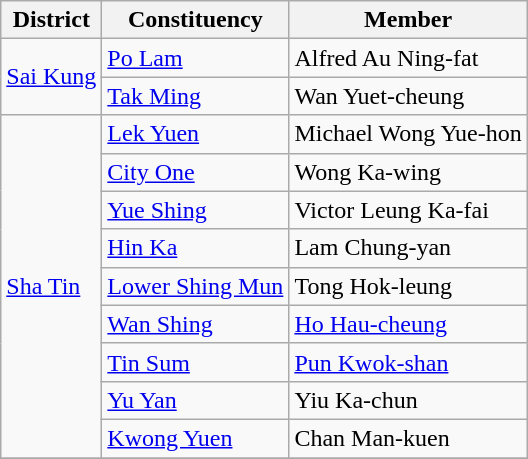<table class="wikitable" style="text-align:left;">
<tr>
<th>District</th>
<th>Constituency</th>
<th>Member</th>
</tr>
<tr>
<td rowspan=2><a href='#'>Sai Kung</a></td>
<td><a href='#'>Po Lam</a></td>
<td>Alfred Au Ning-fat</td>
</tr>
<tr>
<td><a href='#'>Tak Ming</a></td>
<td>Wan Yuet-cheung</td>
</tr>
<tr>
<td rowspan=9><a href='#'>Sha Tin</a></td>
<td><a href='#'>Lek Yuen</a></td>
<td>Michael Wong Yue-hon</td>
</tr>
<tr>
<td><a href='#'>City One</a></td>
<td>Wong Ka-wing</td>
</tr>
<tr>
<td><a href='#'>Yue Shing</a></td>
<td>Victor Leung Ka-fai</td>
</tr>
<tr>
<td><a href='#'>Hin Ka</a></td>
<td>Lam Chung-yan</td>
</tr>
<tr>
<td><a href='#'>Lower Shing Mun</a></td>
<td>Tong Hok-leung</td>
</tr>
<tr>
<td><a href='#'>Wan Shing</a></td>
<td><a href='#'>Ho Hau-cheung</a></td>
</tr>
<tr>
<td><a href='#'>Tin Sum</a></td>
<td><a href='#'>Pun Kwok-shan</a></td>
</tr>
<tr>
<td><a href='#'>Yu Yan</a></td>
<td>Yiu Ka-chun</td>
</tr>
<tr>
<td><a href='#'>Kwong Yuen</a></td>
<td>Chan Man-kuen</td>
</tr>
<tr>
</tr>
</table>
